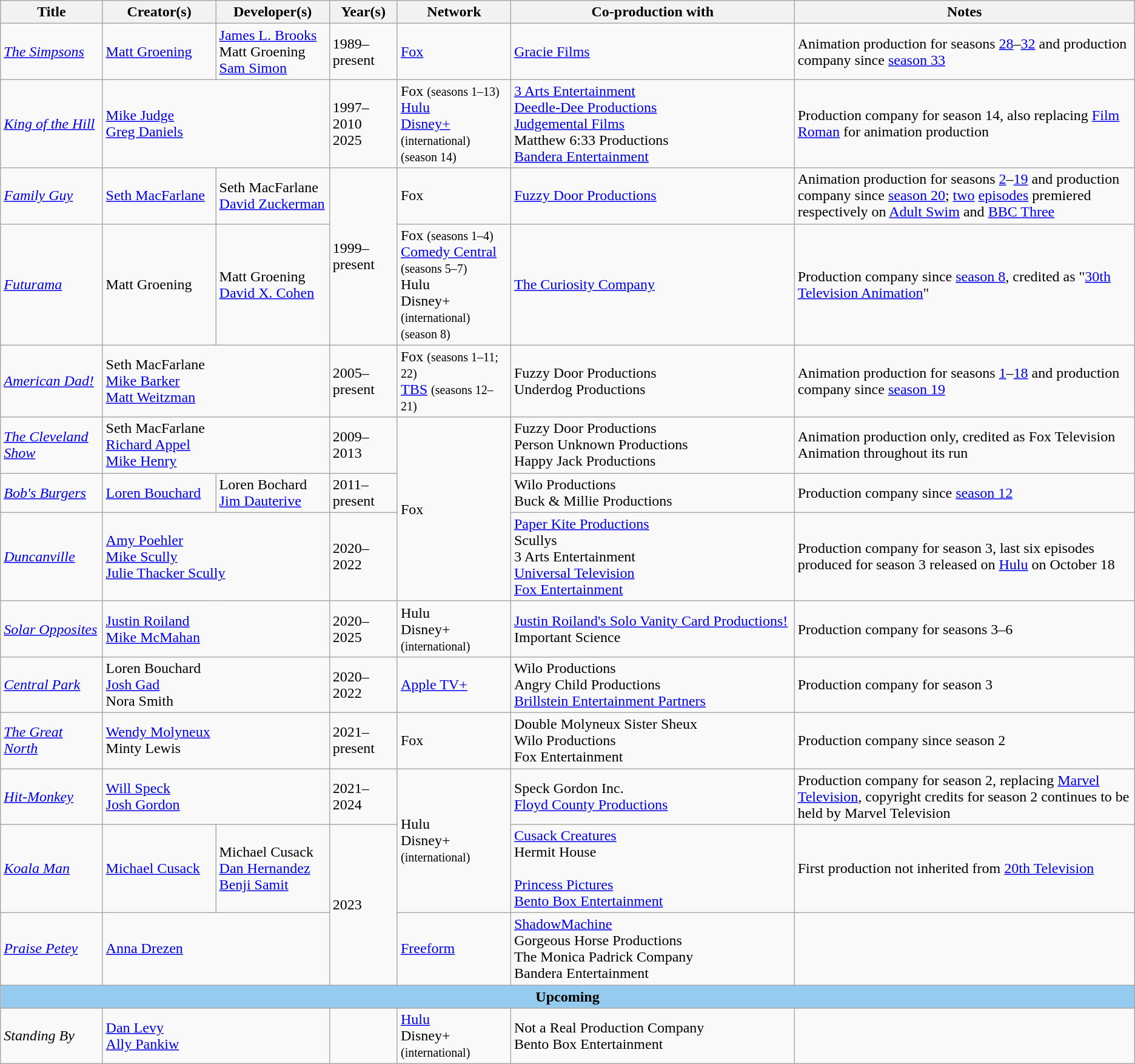<table class="wikitable plainrowheaders sortable">
<tr>
<th scope="col">Title</th>
<th scope="col" style="width:10%;">Creator(s)</th>
<th scope="col" style="width:10%;">Developer(s)</th>
<th scope="col">Year(s)</th>
<th scope="col" style="width:10%;">Network</th>
<th scope="col" style="width:25%;">Co-production with</th>
<th scope="col" class="unsortable" style="width:30%;">Notes</th>
</tr>
<tr>
<td scope="row"><em><a href='#'>The Simpsons</a></em></td>
<td><a href='#'>Matt Groening</a></td>
<td><a href='#'>James L. Brooks</a><br>Matt Groening<br><a href='#'>Sam Simon</a></td>
<td>1989–present</td>
<td><a href='#'>Fox</a></td>
<td><a href='#'>Gracie Films</a></td>
<td>Animation production for seasons <a href='#'>28</a>–<a href='#'>32</a> and production company since <a href='#'>season 33</a></td>
</tr>
<tr>
<td scope="row"><em><a href='#'>King of the Hill</a></em></td>
<td colspan="2"><a href='#'>Mike Judge</a><br><a href='#'>Greg Daniels</a></td>
<td>1997–2010<br>2025</td>
<td>Fox <small>(seasons 1–13)</small><br><a href='#'>Hulu</a><br><a href='#'>Disney+</a> <small>(international)</small> <small>(season 14)</small></td>
<td><a href='#'>3 Arts Entertainment</a><br><a href='#'>Deedle-Dee Productions</a><br><a href='#'>Judgemental Films</a> <br>Matthew 6:33 Productions <br><a href='#'>Bandera Entertainment</a> </td>
<td>Production company for season 14, also replacing <a href='#'>Film Roman</a> for animation production</td>
</tr>
<tr>
<td scope="row"><em><a href='#'>Family Guy</a></em></td>
<td><a href='#'>Seth MacFarlane</a></td>
<td>Seth MacFarlane<br><a href='#'>David Zuckerman</a></td>
<td rowspan="2">1999–present</td>
<td>Fox</td>
<td><a href='#'>Fuzzy Door Productions</a></td>
<td>Animation production for seasons <a href='#'>2</a>–<a href='#'>19</a> and production company since <a href='#'>season 20</a>; <a href='#'>two</a> <a href='#'>episodes</a> premiered respectively on <a href='#'>Adult Swim</a> and <a href='#'>BBC Three</a></td>
</tr>
<tr>
<td scope="row"><em><a href='#'>Futurama</a></em></td>
<td>Matt Groening</td>
<td>Matt Groening<br><a href='#'>David X. Cohen</a></td>
<td>Fox <small>(seasons 1–4)</small><br><a href='#'>Comedy Central</a> <small>(seasons 5–7)</small><br>Hulu<br>Disney+ <small>(international)</small> <small>(season 8)</small></td>
<td><a href='#'>The Curiosity Company</a></td>
<td>Production company since <a href='#'>season 8</a>, credited as "<a href='#'>30th Television Animation</a>"</td>
</tr>
<tr>
<td scope="row"><em><a href='#'>American Dad!</a></em></td>
<td colspan="2">Seth MacFarlane<br><a href='#'>Mike Barker</a><br><a href='#'>Matt Weitzman</a></td>
<td>2005–present</td>
<td>Fox <small>(seasons 1–11; 22)</small><br><a href='#'>TBS</a> <small>(seasons 12–21)</small></td>
<td>Fuzzy Door Productions<br>Underdog Productions</td>
<td>Animation production for seasons <a href='#'>1</a>–<a href='#'>18</a> and production company since <a href='#'>season 19</a></td>
</tr>
<tr>
<td scope="row"><em><a href='#'>The Cleveland Show</a></em></td>
<td colspan="2">Seth MacFarlane<br><a href='#'>Richard Appel</a><br><a href='#'>Mike Henry</a></td>
<td>2009–2013</td>
<td rowspan="3">Fox</td>
<td>Fuzzy Door Productions<br>Person Unknown Productions<br>Happy Jack Productions</td>
<td>Animation production only, credited as Fox Television Animation throughout its run</td>
</tr>
<tr>
<td scope="row"><em><a href='#'>Bob's Burgers</a></em></td>
<td><a href='#'>Loren Bouchard</a></td>
<td>Loren Bochard<br><a href='#'>Jim Dauterive</a></td>
<td>2011–present</td>
<td>Wilo Productions<br>Buck & Millie Productions </td>
<td>Production company since <a href='#'>season 12</a></td>
</tr>
<tr>
<td scope="row"><em><a href='#'>Duncanville</a></em></td>
<td colspan="2"><a href='#'>Amy Poehler</a><br><a href='#'>Mike Scully</a><br><a href='#'>Julie Thacker Scully</a></td>
<td>2020–2022</td>
<td><a href='#'>Paper Kite Productions</a><br>Scullys<br>3 Arts Entertainment <br><a href='#'>Universal Television</a><br><a href='#'>Fox Entertainment</a></td>
<td>Production company for season 3, last six episodes produced for season 3 released on <a href='#'>Hulu</a> on October 18</td>
</tr>
<tr>
<td scope="row"><em><a href='#'>Solar Opposites</a></em></td>
<td colspan="2"><a href='#'>Justin Roiland</a><br><a href='#'>Mike McMahan</a></td>
<td>2020–2025</td>
<td>Hulu<br>Disney+ <small>(international)</small></td>
<td><a href='#'>Justin Roiland's Solo Vanity Card Productions!</a> <br>Important Science</td>
<td>Production company for seasons 3–6</td>
</tr>
<tr>
<td scope="row"><em><a href='#'>Central Park</a></em></td>
<td colspan="2">Loren Bouchard<br><a href='#'>Josh Gad</a><br>Nora Smith</td>
<td>2020–2022</td>
<td><a href='#'>Apple TV+</a></td>
<td>Wilo Productions<br>Angry Child Productions<br><a href='#'>Brillstein Entertainment Partners</a></td>
<td>Production company for season 3</td>
</tr>
<tr>
<td scope="row"><em><a href='#'>The Great North</a></em></td>
<td colspan="2"><a href='#'> Wendy Molyneux</a><br>Minty Lewis</td>
<td>2021–present</td>
<td>Fox</td>
<td>Double Molyneux Sister Sheux<br>Wilo Productions<br>Fox Entertainment</td>
<td>Production company since season 2</td>
</tr>
<tr>
<td scope="row"><em><a href='#'>Hit-Monkey</a></em></td>
<td colspan="2"><a href='#'>Will Speck<br> Josh Gordon</a></td>
<td>2021–2024</td>
<td rowspan="2">Hulu<br>Disney+ <small>(international)</small></td>
<td>Speck Gordon Inc.<br><a href='#'>Floyd County Productions</a></td>
<td>Production company for season 2, replacing <a href='#'>Marvel Television</a>, copyright credits for season 2 continues to be held by Marvel Television</td>
</tr>
<tr>
<td scope="row"><em><a href='#'>Koala Man</a></em></td>
<td><a href='#'>Michael Cusack</a></td>
<td>Michael Cusack<br><a href='#'>Dan Hernandez</a><br><a href='#'>Benji Samit</a></td>
<td rowspan="2">2023</td>
<td><a href='#'>Cusack Creatures</a><br>Hermit House<br><br><a href='#'>Princess Pictures</a><br><a href='#'>Bento Box Entertainment</a></td>
<td>First production not inherited from <a href='#'>20th Television</a></td>
</tr>
<tr>
<td scope="row"><em><a href='#'>Praise Petey</a></em></td>
<td colspan="2"><a href='#'>Anna Drezen</a></td>
<td><a href='#'>Freeform</a></td>
<td><a href='#'>ShadowMachine</a><br>Gorgeous Horse Productions<br>The Monica Padrick Company<br>Bandera Entertainment</td>
<td></td>
</tr>
<tr>
<th colspan="7" style="background:#95CBEF;">Upcoming</th>
</tr>
<tr>
<td scope="row"><em>Standing By</em></td>
<td colspan="2"><a href='#'>Dan Levy</a><br><a href='#'>Ally Pankiw</a></td>
<td></td>
<td><a href='#'>Hulu</a><br>Disney+ <small>(international)</small></td>
<td>Not a Real Production Company <br>Bento Box Entertainment</td>
<td></td>
</tr>
</table>
